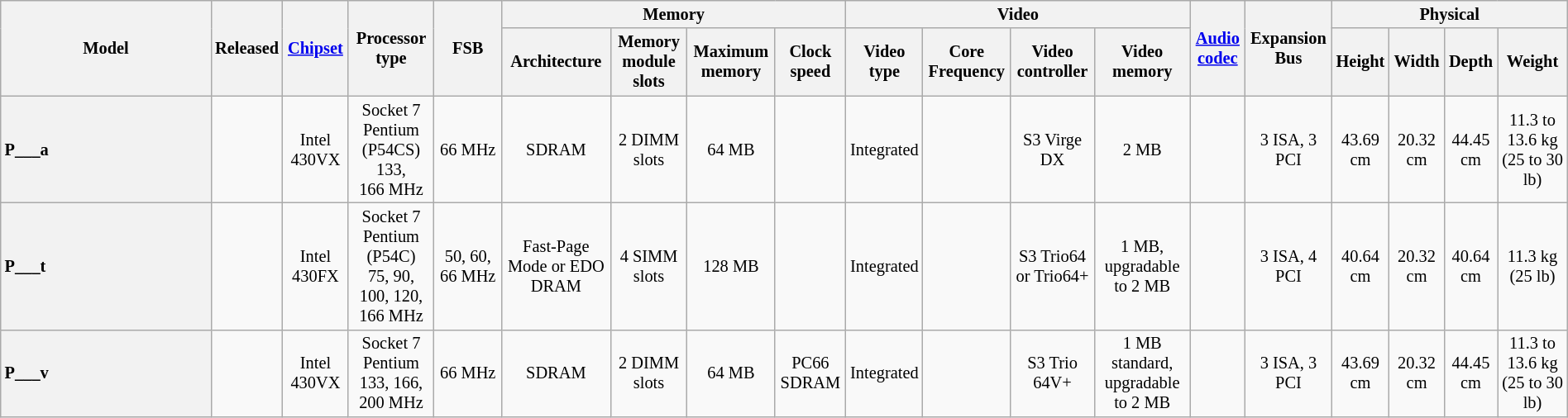<table class="wikitable" style="font-size: 85%; text-align: center; width: 100%;">
<tr>
<th rowspan="2" style="width:12em">Model</th>
<th rowspan="2">Released</th>
<th rowspan="2"><a href='#'>Chipset</a></th>
<th rowspan="2" style="text-align:center;">Processor type</th>
<th rowspan="2">FSB</th>
<th colspan="4" style="text-align:center;">Memory</th>
<th colspan="4" style="text-align:center;">Video</th>
<th rowspan="2"><a href='#'>Audio codec</a></th>
<th rowspan="2">Expansion Bus</th>
<th colspan="4" style="text-align:center;">Physical</th>
</tr>
<tr>
<th>Architecture</th>
<th>Memory module slots</th>
<th>Maximum memory</th>
<th>Clock speed</th>
<th>Video type</th>
<th>Core Frequency</th>
<th>Video controller</th>
<th>Video memory</th>
<th>Height</th>
<th>Width</th>
<th>Depth</th>
<th>Weight</th>
</tr>
<tr>
<th style="text-align:left;">P___a</th>
<td></td>
<td>Intel 430VX</td>
<td>Socket 7<br>Pentium (P54CS)<br>133, 166 MHz</td>
<td>66 MHz</td>
<td>SDRAM</td>
<td>2 DIMM slots</td>
<td>64 MB</td>
<td></td>
<td>Integrated</td>
<td></td>
<td>S3 Virge DX</td>
<td>2 MB</td>
<td></td>
<td>3 ISA, 3 PCI</td>
<td>43.69 cm</td>
<td>20.32 cm</td>
<td>44.45 cm</td>
<td>11.3 to 13.6 kg (25 to 30 lb)</td>
</tr>
<tr>
<th style="text-align:left;">P___t</th>
<td></td>
<td>Intel 430FX</td>
<td>Socket 7<br>Pentium (P54C)<br>75, 90, 100, 120, 166 MHz</td>
<td>50, 60, 66 MHz</td>
<td>Fast-Page Mode or EDO DRAM</td>
<td>4 SIMM slots</td>
<td>128 MB</td>
<td></td>
<td>Integrated</td>
<td></td>
<td>S3 Trio64 or Trio64+</td>
<td>1 MB, upgradable to 2 MB</td>
<td></td>
<td>3 ISA, 4 PCI</td>
<td>40.64 cm</td>
<td>20.32 cm</td>
<td>40.64 cm</td>
<td>11.3 kg (25 lb)</td>
</tr>
<tr>
<th style="text-align:left;">P___v</th>
<td></td>
<td>Intel 430VX</td>
<td>Socket 7<br>Pentium<br>133, 166, 200 MHz</td>
<td>66 MHz</td>
<td>SDRAM</td>
<td>2 DIMM slots</td>
<td>64 MB</td>
<td>PC66 SDRAM</td>
<td>Integrated</td>
<td></td>
<td>S3 Trio 64V+</td>
<td>1 MB standard, upgradable to 2 MB</td>
<td></td>
<td>3 ISA, 3 PCI</td>
<td>43.69 cm</td>
<td>20.32 cm</td>
<td>44.45 cm</td>
<td>11.3 to 13.6 kg (25 to 30 lb)</td>
</tr>
</table>
